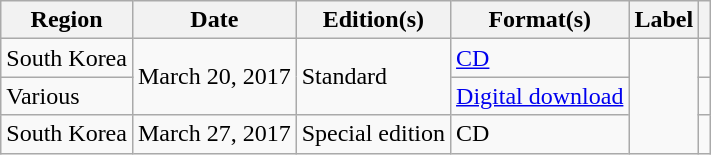<table class="wikitable plainrowheaders">
<tr>
<th scope="col">Region</th>
<th scope="col">Date</th>
<th scope="col">Edition(s)</th>
<th scope="col">Format(s)</th>
<th scope="col">Label</th>
<th scope="col"></th>
</tr>
<tr>
<td>South Korea</td>
<td rowspan="2">March 20, 2017</td>
<td rowspan="2">Standard</td>
<td><a href='#'>CD</a></td>
<td rowspan="3"></td>
<td></td>
</tr>
<tr>
<td>Various</td>
<td><a href='#'>Digital download</a></td>
<td></td>
</tr>
<tr>
<td>South Korea</td>
<td>March 27, 2017</td>
<td>Special edition</td>
<td>CD</td>
<td></td>
</tr>
</table>
